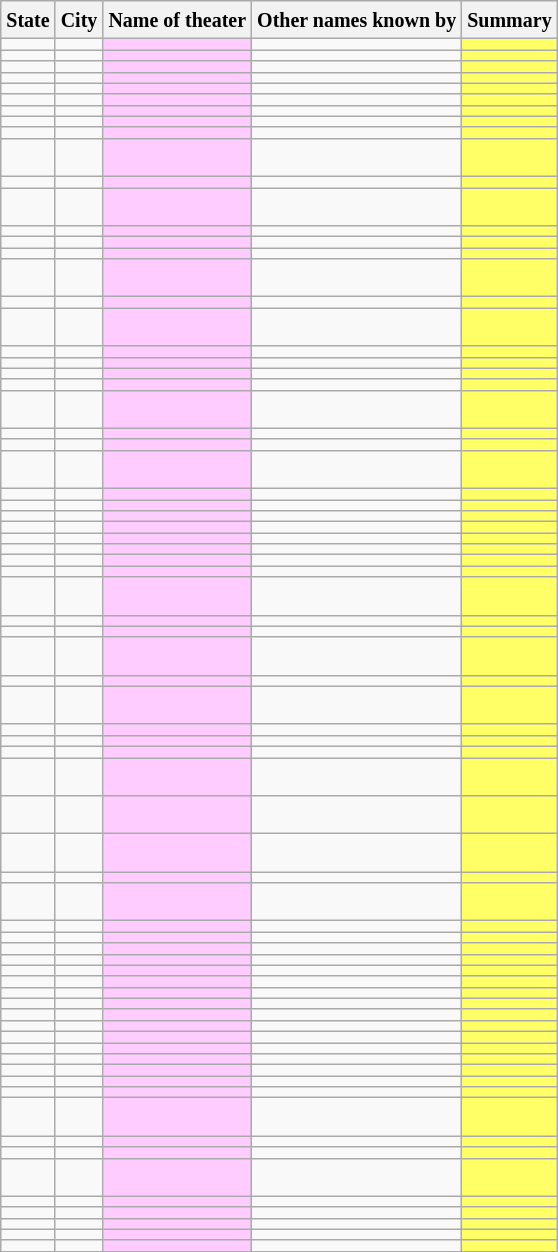<table class="wikitable sortable mw-collapsible mw-collapsed">
<tr>
<th><small>State</small></th>
<th><small>City</small></th>
<th><small>Name of theater</small></th>
<th><small>Other names known by</small></th>
<th><small>Summary</small></th>
</tr>
<tr>
<td align="center"><small></small></td>
<td align="center"><small></small></td>
<td bgcolor="#ffccff" align="center"><small></small></td>
<td align="center"></td>
<td bgcolor="#FFFF66" align="left"></td>
</tr>
<tr>
<td align="center"><small></small></td>
<td align="center"><small></small></td>
<td bgcolor="#ffccff" align="center"><small></small></td>
<td align="center"><small></small></td>
<td bgcolor="#FFFF66" align="left"><small></small></td>
</tr>
<tr>
<td align="center"><small></small></td>
<td align="center"><small></small></td>
<td bgcolor="#ffccff" align="center"><small></small></td>
<td align="center"><small></small></td>
<td bgcolor="#FFFF66" align="left"><small></small></td>
</tr>
<tr>
<td align="center"><small></small></td>
<td align="center"><small></small></td>
<td bgcolor="#ffccff" align="center"><small></small></td>
<td align="center"></td>
<td bgcolor="#FFFF66" align="left"><small></small></td>
</tr>
<tr>
<td align="center"><small></small></td>
<td align="center"><small></small></td>
<td bgcolor="#ffccff" align="center"><small></small></td>
<td align="center"><small></small></td>
<td bgcolor="#FFFF66" align="left"><small></small></td>
</tr>
<tr>
<td align="center"><small></small></td>
<td align="center"><small></small></td>
<td bgcolor="#ffccff" align="center"><small></small></td>
<td align="center"><small></small></td>
<td bgcolor="#FFFF66" align="left"><small></small></td>
</tr>
<tr>
<td align="center"><small></small></td>
<td align="center"><small></small></td>
<td bgcolor="#ffccff" align="center"><small></small></td>
<td align="center"><small></small></td>
<td bgcolor="#FFFF66" align="left"><small></small></td>
</tr>
<tr>
<td align="center"><small></small></td>
<td align="center"><small></small></td>
<td bgcolor="#ffccff" align="center"><small></small></td>
<td align="center"></td>
<td bgcolor="#FFFF66" align="left"><small></small></td>
</tr>
<tr>
<td align="center"><small></small></td>
<td align="center"><small></small></td>
<td bgcolor="#ffccff" align="center"><small></small></td>
<td align="center"><small></small></td>
<td bgcolor="#FFFF66" align="left"><small></small></td>
</tr>
<tr>
<td align="center"><small></small></td>
<td align="center"><small></small></td>
<td bgcolor="#ffccff" align="center"><br><small></small></td>
<td align="center"><small></small></td>
<td bgcolor="#FFFF66" align="left"><small></small></td>
</tr>
<tr>
<td align="center"><small></small></td>
<td align="center"><small></small></td>
<td bgcolor="#ffccff" align="center"><small></small></td>
<td align="center"><small></small></td>
<td bgcolor="#FFFF66" align="left"><small></small></td>
</tr>
<tr>
<td align="center"><small></small></td>
<td align="center"><small></small></td>
<td bgcolor="#ffccff" align="center"><br><small></small></td>
<td align="center"><small></small></td>
<td bgcolor="#FFFF66" align="left"><small></small></td>
</tr>
<tr>
<td align="center"><small></small></td>
<td align="center"><small></small></td>
<td bgcolor="#ffccff" align="center"><small></small></td>
<td align="center"><small></small></td>
<td bgcolor="#FFFF66" align="left"><small></small></td>
</tr>
<tr>
<td align="center"><small></small></td>
<td align="center"><small></small></td>
<td bgcolor="#ffccff" align="center"><small></small></td>
<td align="center"></td>
<td bgcolor="#FFFF66" align="left"><small></small></td>
</tr>
<tr>
<td align="center"><small></small></td>
<td align="center"><small></small></td>
<td bgcolor="#ffccff" align="center"><small></small></td>
<td align="center"><small></small></td>
<td bgcolor="#FFFF66" align="left"><small></small></td>
</tr>
<tr>
<td align="center"><small></small></td>
<td align="center"><small></small></td>
<td bgcolor="#ffccff" align="center"><br><small></small></td>
<td align="center"></td>
<td bgcolor="#FFFF66" align="left"><small></small></td>
</tr>
<tr>
<td align="center"><small></small></td>
<td align="center"><small></small></td>
<td bgcolor="#ffccff" align="center"><small></small></td>
<td align="center"></td>
<td bgcolor="#FFFF66" align="left"><small></small></td>
</tr>
<tr>
<td align="center"><small></small></td>
<td align="center"><small></small></td>
<td bgcolor="#ffccff" align="center"><br><small></small></td>
<td align="center"></td>
<td bgcolor="#FFFF66" align="left"><small></small></td>
</tr>
<tr>
<td align="center"><small></small></td>
<td align="center"><small></small></td>
<td bgcolor="#ffccff" align="center"><small></small></td>
<td align="center"></td>
<td bgcolor="#FFFF66" align="left"><small></small></td>
</tr>
<tr>
<td align="center"><small></small></td>
<td align="center"><small></small></td>
<td bgcolor="#ffccff" align="center"><small></small></td>
<td align="center"><small></small></td>
<td bgcolor="#FFFF66" align="left"><small></small></td>
</tr>
<tr>
<td align="center"><small></small></td>
<td align="center"><small></small></td>
<td bgcolor="#ffccff" align="center"><small></small></td>
<td align="center"><small></small></td>
<td bgcolor="#FFFF66" align="left"><small></small></td>
</tr>
<tr>
<td align="center"><small></small></td>
<td align="center"><small></small></td>
<td bgcolor="#ffccff" align="center"><small></small></td>
<td align="center"></td>
<td bgcolor="#FFFF66" align="left"><small></small></td>
</tr>
<tr>
<td align="center"><small></small></td>
<td align="center"><small></small></td>
<td bgcolor="#ffccff" align="center"><br><small></small></td>
<td align="center"><small></small></td>
<td bgcolor="#FFFF66" align="left"><small></small></td>
</tr>
<tr>
<td align="center"><small></small></td>
<td align="center"><small></small></td>
<td bgcolor="#ffccff" align="center"><small></small></td>
<td align="center"></td>
<td bgcolor="#FFFF66" align="left"><small></small></td>
</tr>
<tr>
<td align="center"><small></small></td>
<td align="center"><small></small></td>
<td bgcolor="#ffccff" align="center"><small></small></td>
<td align="center"><small></small></td>
<td bgcolor="#FFFF66" align="left"><small></small></td>
</tr>
<tr>
<td align="center"><small></small></td>
<td align="center"><small></small></td>
<td bgcolor="#ffccff" align="center"><br><small></small></td>
<td align="center"><small></small></td>
<td bgcolor="#FFFF66" align="left"><small></small></td>
</tr>
<tr>
<td align="center"><small></small></td>
<td align="center"><small></small></td>
<td bgcolor="#ffccff" align="center"><small></small></td>
<td align="center"></td>
<td bgcolor="#FFFF66" align="left"><small></small></td>
</tr>
<tr>
<td align="center"><small></small></td>
<td align="center"><small></small></td>
<td bgcolor="#ffccff" align="center"><small></small></td>
<td align="center"><small></small></td>
<td bgcolor="#FFFF66" align="left"><small></small></td>
</tr>
<tr>
<td align="center"><small></small></td>
<td align="center"><small></small></td>
<td bgcolor="#ffccff" align="center"><small></small></td>
<td align="center"><small></small></td>
<td bgcolor="#FFFF66" align="left"><small></small></td>
</tr>
<tr>
<td align="center"><small></small></td>
<td align="center"><small></small></td>
<td bgcolor="#ffccff" align="center"><small></small></td>
<td align="center"><small></small></td>
<td bgcolor="#FFFF66" align="left"><small></small></td>
</tr>
<tr>
<td align="center"><small></small></td>
<td align="center"><small></small></td>
<td bgcolor="#ffccff" align="center"><small></small></td>
<td align="center"><small></small></td>
<td bgcolor="#FFFF66" align="left"><small></small></td>
</tr>
<tr>
<td align="center"><small></small></td>
<td align="center"><small></small></td>
<td bgcolor="#ffccff" align="center"><small></small></td>
<td align="center"></td>
<td bgcolor="#FFFF66" align="left"><small></small></td>
</tr>
<tr>
<td align="center"><small></small></td>
<td align="center"><small></small></td>
<td bgcolor="#ffccff" align="center"><small></small></td>
<td align="center"><small></small></td>
<td bgcolor="#FFFF66" align="left"><small></small></td>
</tr>
<tr>
<td align="center"><small></small></td>
<td align="center"><small></small></td>
<td bgcolor="#ffccff" align="center"><small></small></td>
<td align="center"><small></small></td>
<td bgcolor="#FFFF66" align="left"><small></small></td>
</tr>
<tr>
<td align="center"><small></small></td>
<td align="center"><small></small></td>
<td bgcolor="#ffccff" align="center"><br><small></small></td>
<td align="center"></td>
<td bgcolor="#FFFF66" align="left"><small></small></td>
</tr>
<tr>
<td align="center"><small></small></td>
<td align="center"><small></small></td>
<td bgcolor=#ffccff align="center"><small></small></td>
<td align="center"></td>
<td bgcolor=#FFFF66 align="left"></td>
</tr>
<tr>
<td align="center"><small></small></td>
<td align="center"><small></small></td>
<td bgcolor=#ffccff align="center"><small></small></td>
<td align="center"><small></small></td>
<td bgcolor=#FFFF66 align="left"><small></small></td>
</tr>
<tr>
<td align="center"><small></small></td>
<td align="center"><small></small></td>
<td bgcolor=#ffccff align="center"><br><small></small></td>
<td align="center"><small></small></td>
<td bgcolor=#FFFF66 align="left"><small></small></td>
</tr>
<tr>
<td align="center"><small></small></td>
<td align="center"><small></small></td>
<td bgcolor=#ffccff align="center"><small></small></td>
<td align="center"></td>
<td bgcolor=#FFFF66 align="left"><small></small></td>
</tr>
<tr>
<td align="center"><small></small></td>
<td align="center"><small></small></td>
<td bgcolor="#ffccff" align="center"><br><small></small></td>
<td align="center"><small></small></td>
<td bgcolor="#FFFF66" align="left"><small></small></td>
</tr>
<tr>
<td align="center"><small></small></td>
<td align="center"><small></small></td>
<td bgcolor="#ffccff" align="center"><small></small></td>
<td align="center"></td>
<td bgcolor="#FFFF66" align="left"><small></small></td>
</tr>
<tr>
<td align="center"><small></small></td>
<td align="center"><small></small></td>
<td bgcolor="#ffccff" align="center"><small></small></td>
<td align="center"><small></small></td>
<td bgcolor="#FFFF66" align="left"><small></small></td>
</tr>
<tr>
<td align="center"><small></small></td>
<td align="center"><small></small></td>
<td bgcolor="#ffccff" align="center"><small></small></td>
<td align="center"><small></small></td>
<td bgcolor="#FFFF66" align="left"><small></small></td>
</tr>
<tr>
<td align="center"><small></small></td>
<td align="center"><small></small></td>
<td bgcolor="#ffccff" align="center"><br><small></small></td>
<td align="center"><small></small></td>
<td bgcolor="#FFFF66" align="left"><small></small></td>
</tr>
<tr>
<td align="center"><small></small></td>
<td align="center"><small></small></td>
<td bgcolor="#ffccff" align="center"><br><small></small></td>
<td align="center"><small></small></td>
<td bgcolor="#FFFF66" align="left"><small></small></td>
</tr>
<tr>
<td align="center"><small></small></td>
<td align="center"><small></small></td>
<td bgcolor="#ffccff" align="center"><br><small></small></td>
<td align="center"><small></small></td>
<td bgcolor="#FFFF66" align="left"><small></small></td>
</tr>
<tr>
<td align="center"><small></small></td>
<td align="center"><small></small></td>
<td bgcolor="#ffccff" align="center"><small></small></td>
<td align="center"><small></small></td>
<td bgcolor="#FFFF66" align="left"><small></small></td>
</tr>
<tr>
<td align="center"><small></small></td>
<td align="center"><small></small></td>
<td bgcolor="#ffccff" align="center"><br><small></small></td>
<td align="center"><small></small></td>
<td bgcolor="#FFFF66" align="left"><small></small></td>
</tr>
<tr>
<td align="center"><small></small></td>
<td align="center"><small></small></td>
<td bgcolor=#ffccff align="center"><small></small></td>
<td align="center"><small></small></td>
<td bgcolor=#FFFF66 align="left"><small></small></td>
</tr>
<tr>
<td align="center"><small></small></td>
<td align="center"><small></small></td>
<td bgcolor=#ffccff align="center"><small></small></td>
<td align="center"><small></small></td>
<td bgcolor=#FFFF66 align="left"><small></small></td>
</tr>
<tr>
<td align="center"><small></small></td>
<td align="center"><small></small></td>
<td bgcolor=#ffccff align="center"><small></small></td>
<td align="center"></td>
<td bgcolor=#FFFF66 align="left"></td>
</tr>
<tr>
<td align="center"><small></small></td>
<td align="center"><small></small></td>
<td bgcolor=#ffccff align="center"><small></small></td>
<td align="center"></td>
<td bgcolor=#FFFF66 align="left"><small></small></td>
</tr>
<tr>
<td align="center"><small></small></td>
<td align="center"><small></small></td>
<td bgcolor="#ffccff" align="center"><small></small></td>
<td align="center"><small></small></td>
<td bgcolor="#FFFF66" align="left"><small></small></td>
</tr>
<tr>
<td align="center"><small></small></td>
<td align="center"><small></small></td>
<td bgcolor="#ffccff" align="center"><small></small></td>
<td align="center"><small></small></td>
<td bgcolor="#FFFF66" align="left"><small></small></td>
</tr>
<tr>
<td align="center"><small></small></td>
<td align="center"><small></small></td>
<td bgcolor="#ffccff" align="center"><small></small></td>
<td align="center"><small></small></td>
<td bgcolor="#FFFF66" align="left"><small></small></td>
</tr>
<tr>
<td align="center"><small></small></td>
<td align="center"><small></small></td>
<td bgcolor="#ffccff" align="center"><small></small></td>
<td align="center"><small></small></td>
<td bgcolor="#FFFF66" align="left"><small></small></td>
</tr>
<tr>
<td align="center"><small></small></td>
<td align="center"><small></small></td>
<td bgcolor="#ffccff" align="center"><small></small></td>
<td align="center"><small></small></td>
<td bgcolor="#FFFF66" align="left"><small></small></td>
</tr>
<tr>
<td align="center"><small></small></td>
<td align="center"><small></small></td>
<td bgcolor="#ffccff" align="center"><small></small></td>
<td align="center"><small></small></td>
<td bgcolor="#FFFF66" align="left"><small></small></td>
</tr>
<tr>
<td align="center"><small></small></td>
<td align="center"><small></small></td>
<td bgcolor="#ffccff" align="center"><small></small></td>
<td align="center"><small></small></td>
<td bgcolor="#FFFF66" align="left"></td>
</tr>
<tr>
<td align="center"><small></small></td>
<td align="center"><small></small></td>
<td bgcolor="#ffccff" align="center"><small></small></td>
<td align="center"></td>
<td bgcolor="#FFFF66" align="left"><small></small></td>
</tr>
<tr>
<td align="center"><small></small></td>
<td align="center"><small></small></td>
<td bgcolor="#ffccff" align="center"><small></small></td>
<td align="center"><small></small></td>
<td bgcolor="#FFFF66" align="left"><small></small></td>
</tr>
<tr>
<td align="center"><small></small></td>
<td align="center"><small></small></td>
<td bgcolor="#ffccff" align="center"><small></small></td>
<td align="center"></td>
<td bgcolor="#FFFF66" align="left"><small></small></td>
</tr>
<tr>
<td align="center"><small></small></td>
<td align="center"><small></small></td>
<td bgcolor="#ffccff" align="center"><small></small></td>
<td align="center"></td>
<td bgcolor="#FFFF66" align="left"><small></small></td>
</tr>
<tr>
<td align="center"><small></small></td>
<td align="center"><small></small></td>
<td bgcolor="#ffccff" align="center"><small></small></td>
<td align="center"><small></small></td>
<td bgcolor="#FFFF66" align="left"><small></small></td>
</tr>
<tr>
<td align="center"><small></small></td>
<td align="center"><small></small></td>
<td bgcolor="#ffccff" align="center"><br><small></small></td>
<td align="center"><small></small></td>
<td bgcolor="#FFFF66" align="left"><small></small></td>
</tr>
<tr>
<td align="center"><small></small></td>
<td align="center"><small></small></td>
<td bgcolor="#ffccff" align="center"><small></small></td>
<td align="center"><small></small></td>
<td bgcolor="#FFFF66" align="left"><small></small></td>
</tr>
<tr>
<td align="center"><small></small></td>
<td align="center"><small></small></td>
<td bgcolor="#ffccff" align="center"><small></small></td>
<td align="center"><small></small></td>
<td bgcolor="#FFFF66" align="left"><small></small></td>
</tr>
<tr>
<td align="center"><small></small></td>
<td align="center"><small></small></td>
<td bgcolor="#ffccff" align="center"><br><small></small></td>
<td align="center"><small></small></td>
<td bgcolor="#FFFF66" align="left"><small></small></td>
</tr>
<tr>
<td align="center"><small></small></td>
<td align="center"><small></small></td>
<td bgcolor="#ffccff" align="center"><small></small></td>
<td align="center"><small></small></td>
<td bgcolor="#FFFF66" align="left"><small></small></td>
</tr>
<tr>
<td align="center"><small></small></td>
<td align="center"><small></small></td>
<td bgcolor=#ffccff align="center"><small></small></td>
<td align="center"></td>
<td bgcolor=#FFFF66 align="left"><small></small></td>
</tr>
<tr>
<td align="center"><small></small></td>
<td align="center"><small></small></td>
<td bgcolor="#ffccff" align="center"><small></small></td>
<td align="center"><small></small></td>
<td bgcolor="#FFFF66" align="left"><small></small></td>
</tr>
<tr>
<td align="center"><small></small></td>
<td align="center"><small></small></td>
<td bgcolor="#ffccff" align="center"><small></small></td>
<td align="center"><small></small></td>
<td bgcolor="#FFFF66" align="left"><small></small></td>
</tr>
<tr>
<td align="center"></td>
<td align="center"><small></small></td>
<td bgcolor=#ffccff align="center"><small></small></td>
<td align="center"><small></small></td>
<td bgcolor=#FFFF66 align="left"><small></small></td>
</tr>
<tr>
</tr>
</table>
